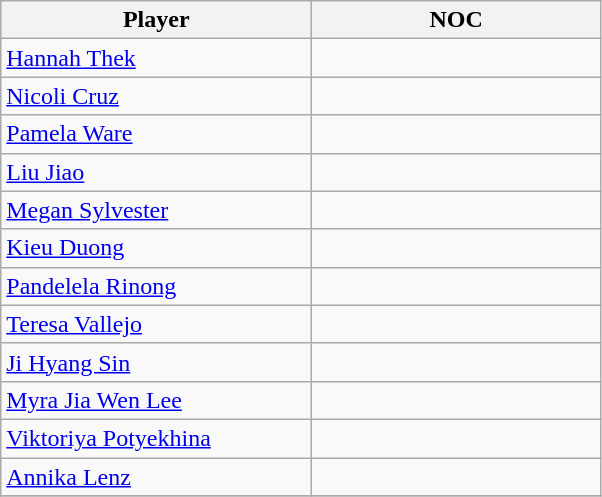<table class="wikitable">
<tr>
<th width=200>Player</th>
<th width=185>NOC</th>
</tr>
<tr>
<td><a href='#'>Hannah Thek</a></td>
<td></td>
</tr>
<tr>
<td><a href='#'>Nicoli Cruz</a></td>
<td></td>
</tr>
<tr>
<td><a href='#'>Pamela Ware</a></td>
<td></td>
</tr>
<tr>
<td><a href='#'>Liu Jiao</a></td>
<td></td>
</tr>
<tr>
<td><a href='#'>Megan Sylvester</a></td>
<td></td>
</tr>
<tr>
<td><a href='#'>Kieu Duong</a></td>
<td></td>
</tr>
<tr>
<td><a href='#'>Pandelela Rinong</a></td>
<td></td>
</tr>
<tr>
<td><a href='#'>Teresa Vallejo</a></td>
<td></td>
</tr>
<tr>
<td><a href='#'>Ji Hyang Sin</a></td>
<td></td>
</tr>
<tr>
<td><a href='#'>Myra Jia Wen Lee</a></td>
<td></td>
</tr>
<tr>
<td><a href='#'>Viktoriya Potyekhina</a></td>
<td></td>
</tr>
<tr>
<td><a href='#'>Annika Lenz</a></td>
<td></td>
</tr>
<tr>
</tr>
</table>
